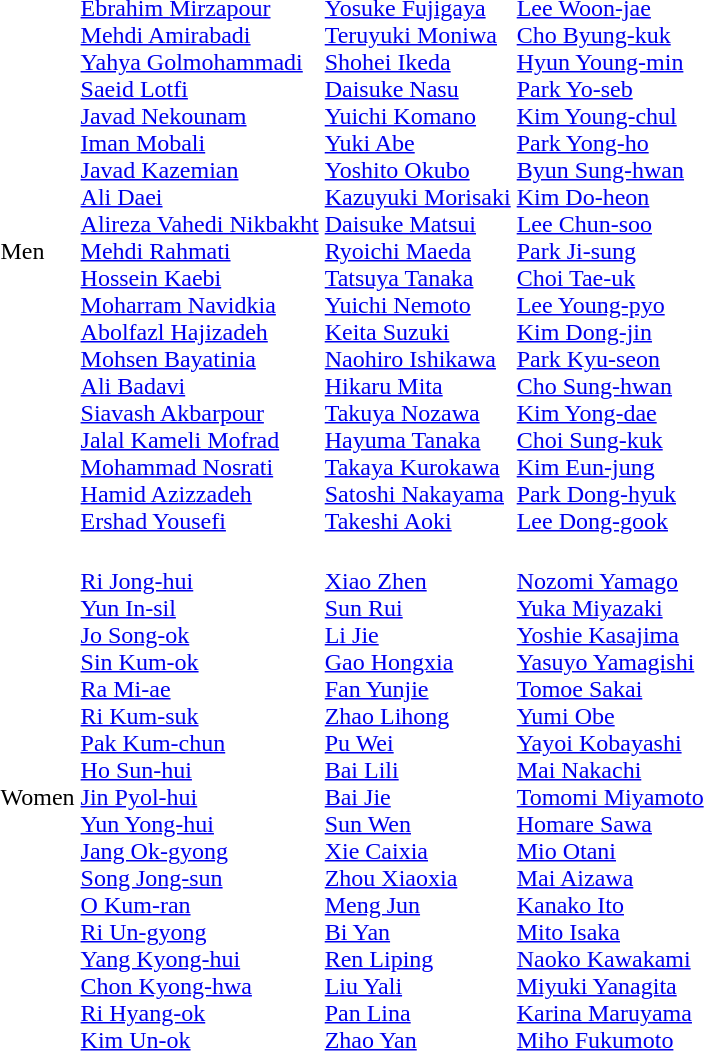<table>
<tr>
<td>Men<br></td>
<td><br><a href='#'>Ebrahim Mirzapour</a><br><a href='#'>Mehdi Amirabadi</a><br><a href='#'>Yahya Golmohammadi</a><br><a href='#'>Saeid Lotfi</a><br><a href='#'>Javad Nekounam</a><br><a href='#'>Iman Mobali</a><br><a href='#'>Javad Kazemian</a><br><a href='#'>Ali Daei</a><br><a href='#'>Alireza Vahedi Nikbakht</a><br><a href='#'>Mehdi Rahmati</a><br><a href='#'>Hossein Kaebi</a><br><a href='#'>Moharram Navidkia</a><br><a href='#'>Abolfazl Hajizadeh</a><br><a href='#'>Mohsen Bayatinia</a><br><a href='#'>Ali Badavi</a><br><a href='#'>Siavash Akbarpour</a><br><a href='#'>Jalal Kameli Mofrad</a><br><a href='#'>Mohammad Nosrati</a><br><a href='#'>Hamid Azizzadeh</a><br><a href='#'>Ershad Yousefi</a></td>
<td><br><a href='#'>Yosuke Fujigaya</a><br><a href='#'>Teruyuki Moniwa</a><br><a href='#'>Shohei Ikeda</a><br><a href='#'>Daisuke Nasu</a><br><a href='#'>Yuichi Komano</a><br><a href='#'>Yuki Abe</a><br><a href='#'>Yoshito Okubo</a><br><a href='#'>Kazuyuki Morisaki</a><br><a href='#'>Daisuke Matsui</a><br><a href='#'>Ryoichi Maeda</a><br><a href='#'>Tatsuya Tanaka</a><br><a href='#'>Yuichi Nemoto</a><br><a href='#'>Keita Suzuki</a><br><a href='#'>Naohiro Ishikawa</a><br><a href='#'>Hikaru Mita</a><br><a href='#'>Takuya Nozawa</a><br><a href='#'>Hayuma Tanaka</a><br><a href='#'>Takaya Kurokawa</a><br><a href='#'>Satoshi Nakayama</a><br><a href='#'>Takeshi Aoki</a></td>
<td><br><a href='#'>Lee Woon-jae</a><br><a href='#'>Cho Byung-kuk</a><br><a href='#'>Hyun Young-min</a><br><a href='#'>Park Yo-seb</a><br><a href='#'>Kim Young-chul</a><br><a href='#'>Park Yong-ho</a><br><a href='#'>Byun Sung-hwan</a><br><a href='#'>Kim Do-heon</a><br><a href='#'>Lee Chun-soo</a><br><a href='#'>Park Ji-sung</a><br><a href='#'>Choi Tae-uk</a><br><a href='#'>Lee Young-pyo</a><br><a href='#'>Kim Dong-jin</a><br><a href='#'>Park Kyu-seon</a><br><a href='#'>Cho Sung-hwan</a><br><a href='#'>Kim Yong-dae</a><br><a href='#'>Choi Sung-kuk</a><br><a href='#'>Kim Eun-jung</a><br><a href='#'>Park Dong-hyuk</a><br><a href='#'>Lee Dong-gook</a></td>
</tr>
<tr>
<td>Women<br></td>
<td><br><a href='#'>Ri Jong-hui</a><br><a href='#'>Yun In-sil</a><br><a href='#'>Jo Song-ok</a><br><a href='#'>Sin Kum-ok</a><br><a href='#'>Ra Mi-ae</a><br><a href='#'>Ri Kum-suk</a><br><a href='#'>Pak Kum-chun</a><br><a href='#'>Ho Sun-hui</a><br><a href='#'>Jin Pyol-hui</a><br><a href='#'>Yun Yong-hui</a><br><a href='#'>Jang Ok-gyong</a><br><a href='#'>Song Jong-sun</a><br><a href='#'>O Kum-ran</a><br><a href='#'>Ri Un-gyong</a><br><a href='#'>Yang Kyong-hui</a><br><a href='#'>Chon Kyong-hwa</a><br><a href='#'>Ri Hyang-ok</a><br><a href='#'>Kim Un-ok</a></td>
<td><br><a href='#'>Xiao Zhen</a><br><a href='#'>Sun Rui</a><br><a href='#'>Li Jie</a><br><a href='#'>Gao Hongxia</a><br><a href='#'>Fan Yunjie</a><br><a href='#'>Zhao Lihong</a><br><a href='#'>Pu Wei</a><br><a href='#'>Bai Lili</a><br><a href='#'>Bai Jie</a><br><a href='#'>Sun Wen</a><br><a href='#'>Xie Caixia</a><br><a href='#'>Zhou Xiaoxia</a><br><a href='#'>Meng Jun</a><br><a href='#'>Bi Yan</a><br><a href='#'>Ren Liping</a><br><a href='#'>Liu Yali</a><br><a href='#'>Pan Lina</a><br><a href='#'>Zhao Yan</a></td>
<td><br><a href='#'>Nozomi Yamago</a><br><a href='#'>Yuka Miyazaki</a><br><a href='#'>Yoshie Kasajima</a><br><a href='#'>Yasuyo Yamagishi</a><br><a href='#'>Tomoe Sakai</a><br><a href='#'>Yumi Obe</a><br><a href='#'>Yayoi Kobayashi</a><br><a href='#'>Mai Nakachi</a><br><a href='#'>Tomomi Miyamoto</a><br><a href='#'>Homare Sawa</a><br><a href='#'>Mio Otani</a><br><a href='#'>Mai Aizawa</a><br><a href='#'>Kanako Ito</a><br><a href='#'>Mito Isaka</a><br><a href='#'>Naoko Kawakami</a><br><a href='#'>Miyuki Yanagita</a><br><a href='#'>Karina Maruyama</a><br><a href='#'>Miho Fukumoto</a></td>
</tr>
</table>
